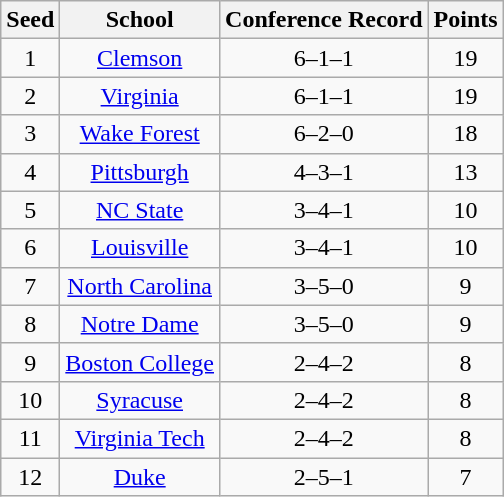<table class="wikitable" style="text-align:center">
<tr>
<th>Seed</th>
<th>School</th>
<th>Conference Record</th>
<th>Points</th>
</tr>
<tr>
<td>1</td>
<td><a href='#'>Clemson</a></td>
<td>6–1–1</td>
<td>19</td>
</tr>
<tr>
<td>2</td>
<td><a href='#'>Virginia</a></td>
<td>6–1–1</td>
<td>19</td>
</tr>
<tr>
<td>3</td>
<td><a href='#'>Wake Forest</a></td>
<td>6–2–0</td>
<td>18</td>
</tr>
<tr>
<td>4</td>
<td><a href='#'>Pittsburgh</a></td>
<td>4–3–1</td>
<td>13</td>
</tr>
<tr>
<td>5</td>
<td><a href='#'>NC State</a></td>
<td>3–4–1</td>
<td>10</td>
</tr>
<tr>
<td>6</td>
<td><a href='#'>Louisville</a></td>
<td>3–4–1</td>
<td>10</td>
</tr>
<tr>
<td>7</td>
<td><a href='#'>North Carolina</a></td>
<td>3–5–0</td>
<td>9</td>
</tr>
<tr>
<td>8</td>
<td><a href='#'>Notre Dame</a></td>
<td>3–5–0</td>
<td>9</td>
</tr>
<tr>
<td>9</td>
<td><a href='#'>Boston College</a></td>
<td>2–4–2</td>
<td>8</td>
</tr>
<tr>
<td>10</td>
<td><a href='#'>Syracuse</a></td>
<td>2–4–2</td>
<td>8</td>
</tr>
<tr>
<td>11</td>
<td><a href='#'>Virginia Tech</a></td>
<td>2–4–2</td>
<td>8</td>
</tr>
<tr>
<td>12</td>
<td><a href='#'>Duke</a></td>
<td>2–5–1</td>
<td>7</td>
</tr>
</table>
